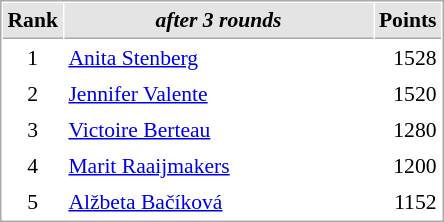<table cellspacing="1" cellpadding="3" style="border:1px solid #aaa; font-size:90%;">
<tr style="background:#e4e4e4;">
<th style="border-bottom:1px solid #aaa; width:10px;">Rank</th>
<th style="border-bottom:1px solid #aaa; width:200px; white-space:nowrap;"><em>after 3 rounds</em></th>
<th style="border-bottom:1px solid #aaa; width:20px;">Points</th>
</tr>
<tr>
<td align=center>1</td>
<td> <a href='#'>Anita Stenberg</a></td>
<td align=right>1528</td>
</tr>
<tr>
<td align=center>2</td>
<td> <a href='#'>Jennifer Valente</a></td>
<td align=right>1520</td>
</tr>
<tr>
<td align=center>3</td>
<td> <a href='#'>Victoire Berteau</a></td>
<td align=right>1280</td>
</tr>
<tr>
<td align=center>4</td>
<td> <a href='#'>Marit Raaijmakers</a></td>
<td align=right>1200</td>
</tr>
<tr>
<td align=center>5</td>
<td> <a href='#'>Alžbeta Bačíková</a></td>
<td align=right>1152</td>
</tr>
</table>
